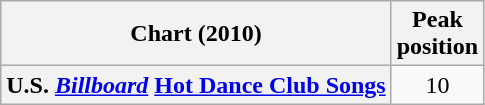<table class="wikitable plainrowheaders">
<tr>
<th>Chart (2010)</th>
<th>Peak<br>position</th>
</tr>
<tr>
<th scope="row">U.S. <em><a href='#'>Billboard</a></em> <a href='#'>Hot Dance Club Songs</a></th>
<td style="text-align:center;">10</td>
</tr>
</table>
